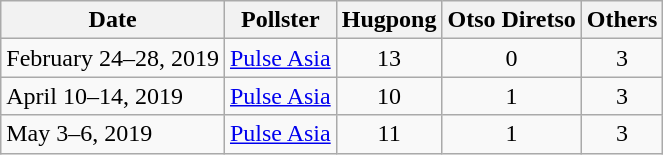<table class="wikitable" style="text-align:center;">
<tr>
<th>Date</th>
<th>Pollster</th>
<th>Hugpong</th>
<th>Otso Diretso</th>
<th>Others</th>
</tr>
<tr>
<td align=left>February 24–28, 2019</td>
<td align=left><a href='#'>Pulse Asia</a></td>
<td>13</td>
<td>0</td>
<td>3</td>
</tr>
<tr>
<td align=left>April 10–14, 2019</td>
<td align=left><a href='#'>Pulse Asia</a></td>
<td>10</td>
<td>1</td>
<td>3</td>
</tr>
<tr>
<td align=left>May 3–6, 2019</td>
<td align=left><a href='#'>Pulse Asia</a></td>
<td>11</td>
<td>1</td>
<td>3</td>
</tr>
</table>
